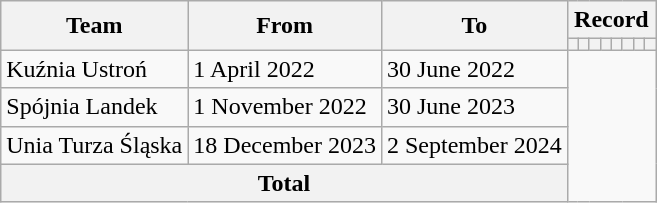<table class="wikitable" style="text-align: center;">
<tr>
<th rowspan="2">Team</th>
<th rowspan="2">From</th>
<th rowspan="2">To</th>
<th colspan="8">Record</th>
</tr>
<tr>
<th></th>
<th></th>
<th></th>
<th></th>
<th></th>
<th></th>
<th></th>
<th></th>
</tr>
<tr>
<td align=left>Kuźnia Ustroń</td>
<td align=left>1 April 2022</td>
<td align=left>30 June 2022<br></td>
</tr>
<tr>
<td align=left>Spójnia Landek</td>
<td align=left>1 November 2022</td>
<td align=left>30 June 2023<br></td>
</tr>
<tr>
<td align=left>Unia Turza Śląska</td>
<td align=left>18 December 2023</td>
<td align=left>2 September 2024<br></td>
</tr>
<tr>
<th colspan="3">Total<br></th>
</tr>
</table>
